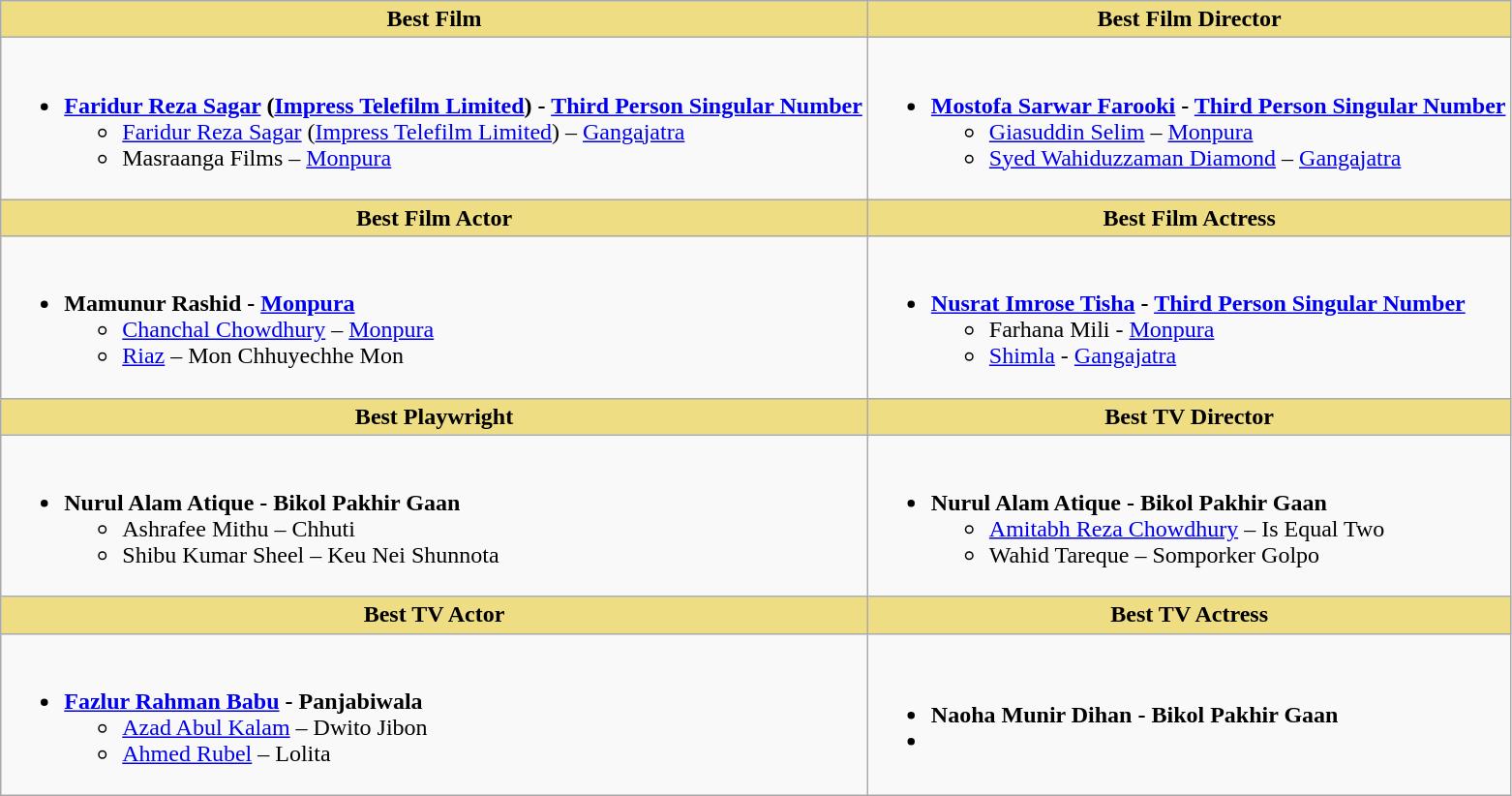<table class="wikitable">
<tr>
<th style="background:#EEDD82;">Best Film</th>
<th style="background:#EEDD82;">Best Film Director</th>
</tr>
<tr>
<td valign="top"><br><ul><li><strong><a href='#'>Faridur Reza Sagar</a> (<a href='#'>Impress Telefilm Limited</a>) - <a href='#'>Third Person Singular Number</a></strong><ul><li><a href='#'>Faridur Reza Sagar</a> (<a href='#'>Impress Telefilm Limited</a>) – <a href='#'>Gangajatra</a></li><li>Masraanga Films – <a href='#'>Monpura</a></li></ul></li></ul></td>
<td valign="top"><br><ul><li><strong><a href='#'>Mostofa Sarwar Farooki</a> - <a href='#'>Third Person Singular Number</a></strong><ul><li><a href='#'>Giasuddin Selim</a> – <a href='#'>Monpura</a></li><li><a href='#'>Syed Wahiduzzaman Diamond</a> – <a href='#'>Gangajatra</a></li></ul></li></ul></td>
</tr>
<tr>
<th style="background:#EEDD82;">Best Film Actor</th>
<th style="background:#EEDD82;">Best Film Actress</th>
</tr>
<tr>
<td><br><ul><li><strong>Mamunur Rashid - <a href='#'>Monpura</a></strong><ul><li><a href='#'>Chanchal Chowdhury</a> – <a href='#'>Monpura</a></li><li><a href='#'>Riaz</a> – Mon Chhuyechhe Mon</li></ul></li></ul></td>
<td><br><ul><li><strong><a href='#'>Nusrat Imrose Tisha</a> - <a href='#'>Third Person Singular Number</a></strong><ul><li>Farhana Mili - <a href='#'>Monpura</a></li><li><a href='#'>Shimla</a> - <a href='#'>Gangajatra</a></li></ul></li></ul></td>
</tr>
<tr>
<th style="background:#EEDD82;">Best Playwright</th>
<th style="background:#EEDD82;">Best TV Director</th>
</tr>
<tr>
<td><br><ul><li><strong>Nurul Alam Atique - Bikol Pakhir Gaan</strong><ul><li>Ashrafee Mithu – Chhuti</li><li>Shibu Kumar Sheel – Keu Nei Shunnota</li></ul></li></ul></td>
<td><br><ul><li><strong>Nurul Alam Atique - Bikol Pakhir Gaan</strong><ul><li><a href='#'>Amitabh Reza Chowdhury</a> – Is Equal Two</li><li>Wahid Tareque – Somporker Golpo</li></ul></li></ul></td>
</tr>
<tr>
<th style="background:#EEDD82;">Best TV Actor</th>
<th style="background:#EEDD82;">Best TV Actress</th>
</tr>
<tr>
<td><br><ul><li><strong><a href='#'>Fazlur Rahman Babu</a> - Panjabiwala</strong><ul><li><a href='#'>Azad Abul Kalam</a> – Dwito Jibon</li><li><a href='#'>Ahmed Rubel</a> – Lolita</li></ul></li></ul></td>
<td><br><ul><li><strong>Naoha Munir Dihan - Bikol Pakhir Gaan</strong></li><li></li></ul></td>
</tr>
</table>
